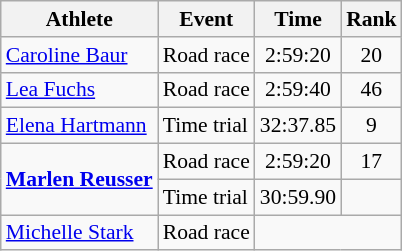<table class="wikitable" style="font-size:90%">
<tr>
<th>Athlete</th>
<th>Event</th>
<th>Time</th>
<th>Rank</th>
</tr>
<tr align=center>
<td align=left><a href='#'>Caroline Baur</a></td>
<td align=left>Road race</td>
<td>2:59:20</td>
<td>20</td>
</tr>
<tr align=center>
<td align=left><a href='#'>Lea Fuchs</a></td>
<td align=left>Road race</td>
<td>2:59:40</td>
<td>46</td>
</tr>
<tr align=center>
<td align=left><a href='#'>Elena Hartmann</a></td>
<td align=left>Time trial</td>
<td>32:37.85</td>
<td>9</td>
</tr>
<tr align=center>
<td align=left rowspan=2><strong><a href='#'>Marlen Reusser</a></strong></td>
<td align=left>Road race</td>
<td>2:59:20</td>
<td>17</td>
</tr>
<tr align=center>
<td align=left>Time trial</td>
<td>30:59.90</td>
<td><strong></strong></td>
</tr>
<tr align=center>
<td align=left><a href='#'>Michelle Stark</a></td>
<td align=left>Road race</td>
<td colspan=2></td>
</tr>
</table>
